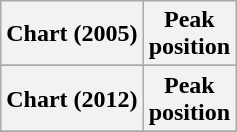<table class="wikitable sortable">
<tr>
<th>Chart (2005)</th>
<th>Peak<br>position</th>
</tr>
<tr>
</tr>
<tr>
</tr>
<tr>
</tr>
<tr>
</tr>
<tr>
</tr>
<tr>
</tr>
<tr>
</tr>
<tr>
</tr>
<tr>
<th>Chart (2012)</th>
<th>Peak<br>position</th>
</tr>
<tr>
</tr>
<tr>
</tr>
<tr>
</tr>
<tr>
</tr>
</table>
